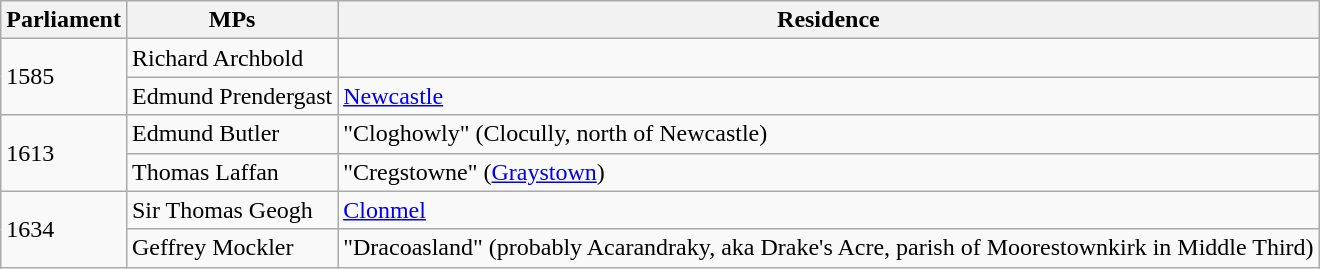<table class="wikitable">
<tr>
<th>Parliament</th>
<th>MPs</th>
<th>Residence</th>
</tr>
<tr>
<td rowspan=2>1585</td>
<td>Richard Archbold</td>
<td></td>
</tr>
<tr>
<td>Edmund Prendergast</td>
<td><a href='#'>Newcastle</a></td>
</tr>
<tr>
<td rowspan=2>1613</td>
<td>Edmund Butler</td>
<td>"Cloghowly" (Clocully, north of Newcastle)</td>
</tr>
<tr>
<td>Thomas Laffan</td>
<td>"Cregstowne" (<a href='#'>Graystown</a>)</td>
</tr>
<tr>
<td rowspan=2>1634</td>
<td>Sir Thomas Geogh</td>
<td><a href='#'>Clonmel</a></td>
</tr>
<tr>
<td>Geffrey Mockler</td>
<td>"Dracoasland" (probably Acarandraky, aka Drake's Acre, parish of Moorestownkirk in Middle Third)</td>
</tr>
</table>
